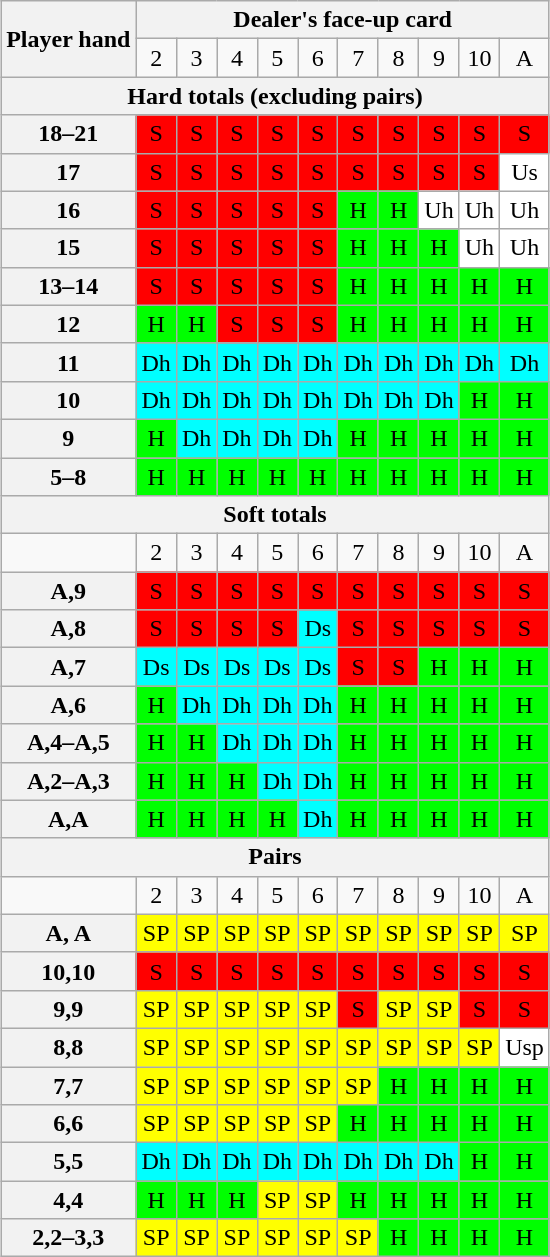<table border="1" class="wikitable" style="text-align:center;margin:1em auto;">
<tr>
<th rowspan="2">Player hand</th>
<th colspan="10">Dealer's face-up card</th>
</tr>
<tr>
<td>2</td>
<td>3</td>
<td>4</td>
<td>5</td>
<td>6</td>
<td>7</td>
<td>8</td>
<td>9</td>
<td>10</td>
<td>A</td>
</tr>
<tr>
<th colspan="11">Hard totals (excluding pairs)</th>
</tr>
<tr>
<th>18–21</th>
<td style="background:red; color:black">S</td>
<td style="background:red; color:black">S</td>
<td style="background:red; color:black">S</td>
<td style="background:red; color:black">S</td>
<td style="background:red; color:black">S</td>
<td style="background:red; color:black">S</td>
<td style="background:red; color:black">S</td>
<td style="background:red; color:black">S</td>
<td style="background:red; color:black">S</td>
<td style="background:red; color:black">S</td>
</tr>
<tr>
<th>17</th>
<td style="background:red; color:black">S</td>
<td style="background:red; color:black">S</td>
<td style="background:red; color:black">S</td>
<td style="background:red; color:black">S</td>
<td style="background:red; color:black">S</td>
<td style="background:red; color:black">S</td>
<td style="background:red; color:black">S</td>
<td style="background:red; color:black">S</td>
<td style="background:red; color:black">S</td>
<td style="background:white; color:black">Us</td>
</tr>
<tr>
<th>16</th>
<td style="background:red; color:black">S</td>
<td style="background:red; color:black">S</td>
<td style="background:red; color:black">S</td>
<td style="background:red; color:black">S</td>
<td style="background:red; color:black">S</td>
<td style="background:lime; color:black">H</td>
<td style="background:lime; color:black">H</td>
<td style="background:white; color:black">Uh</td>
<td style="background:white; color:black">Uh</td>
<td style="background:white; color:black">Uh</td>
</tr>
<tr>
<th>15</th>
<td style="background:red; color:black">S</td>
<td style="background:red; color:black">S</td>
<td style="background:red; color:black">S</td>
<td style="background:red; color:black">S</td>
<td style="background:red; color:black">S</td>
<td style="background:lime; color:black">H</td>
<td style="background:lime; color:black">H</td>
<td style="background:lime; color:black">H</td>
<td style="background:white; color:black">Uh</td>
<td style="background:white; color:black">Uh</td>
</tr>
<tr>
<th>13–14</th>
<td style="background:red; color:black">S</td>
<td style="background:red; color:black">S</td>
<td style="background:red; color:black">S</td>
<td style="background:red; color:black">S</td>
<td style="background:red; color:black">S</td>
<td style="background:lime; color:black">H</td>
<td style="background:lime; color:black">H</td>
<td style="background:lime; color:black">H</td>
<td style="background:lime; color:black">H</td>
<td style="background:lime; color:black">H</td>
</tr>
<tr>
<th>12</th>
<td style="background:lime; color:black">H</td>
<td style="background:lime; color:black">H</td>
<td style="background:red; color:black">S</td>
<td style="background:red; color:black">S</td>
<td style="background:red; color:black">S</td>
<td style="background:lime; color:black">H</td>
<td style="background:lime; color:black">H</td>
<td style="background:lime; color:black">H</td>
<td style="background:lime; color:black">H</td>
<td style="background:lime; color:black">H</td>
</tr>
<tr>
<th>11</th>
<td style="background:cyan; color:black">Dh</td>
<td style="background:cyan; color:black">Dh</td>
<td style="background:cyan; color:black">Dh</td>
<td style="background:cyan; color:black">Dh</td>
<td style="background:cyan; color:black">Dh</td>
<td style="background:cyan; color:black">Dh</td>
<td style="background:cyan; color:black">Dh</td>
<td style="background:cyan; color:black">Dh</td>
<td style="background:cyan; color:black">Dh</td>
<td style="background:cyan; color:black">Dh</td>
</tr>
<tr>
<th>10</th>
<td style="background:cyan; color:black">Dh</td>
<td style="background:cyan; color:black">Dh</td>
<td style="background:cyan; color:black">Dh</td>
<td style="background:cyan; color:black">Dh</td>
<td style="background:cyan; color:black">Dh</td>
<td style="background:cyan; color:black">Dh</td>
<td style="background:cyan; color:black">Dh</td>
<td style="background:cyan; color:black">Dh</td>
<td style="background:lime; color:black">H</td>
<td style="background:lime; color:black">H</td>
</tr>
<tr>
<th>9</th>
<td style="background:lime; color:black">H</td>
<td style="background:cyan; color:black">Dh</td>
<td style="background:cyan; color:black">Dh</td>
<td style="background:cyan; color:black">Dh</td>
<td style="background:cyan; color:black">Dh</td>
<td style="background:lime; color:black">H</td>
<td style="background:lime; color:black">H</td>
<td style="background:lime; color:black">H</td>
<td style="background:lime; color:black">H</td>
<td style="background:lime; color:black">H</td>
</tr>
<tr>
<th>5–8</th>
<td style="background:lime; color:black">H</td>
<td style="background:lime; color:black">H</td>
<td style="background:lime; color:black">H</td>
<td style="background:lime; color:black">H</td>
<td style="background:lime; color:black">H</td>
<td style="background:lime; color:black">H</td>
<td style="background:lime; color:black">H</td>
<td style="background:lime; color:black">H</td>
<td style="background:lime; color:black">H</td>
<td style="background:lime; color:black">H</td>
</tr>
<tr>
<th colspan="11">Soft totals</th>
</tr>
<tr>
<td></td>
<td>2</td>
<td>3</td>
<td>4</td>
<td>5</td>
<td>6</td>
<td>7</td>
<td>8</td>
<td>9</td>
<td>10</td>
<td>A</td>
</tr>
<tr>
<th>A,9</th>
<td style="background:red; color:black">S</td>
<td style="background:red; color:black">S</td>
<td style="background:red; color:black">S</td>
<td style="background:red; color:black">S</td>
<td style="background:red; color:black">S</td>
<td style="background:red; color:black">S</td>
<td style="background:red; color:black">S</td>
<td style="background:red; color:black">S</td>
<td style="background:red; color:black">S</td>
<td style="background:red; color:black">S</td>
</tr>
<tr>
<th>A,8</th>
<td style="background:red; color:black">S</td>
<td style="background:red; color:black">S</td>
<td style="background:red; color:black">S</td>
<td style="background:red; color:black">S</td>
<td style="background:cyan; color:black">Ds</td>
<td style="background:red; color:black">S</td>
<td style="background:red; color:black">S</td>
<td style="background:red; color:black">S</td>
<td style="background:red; color:black">S</td>
<td style="background:red; color:black">S</td>
</tr>
<tr>
<th>A,7</th>
<td style="background:cyan; color:black">Ds</td>
<td style="background:cyan; color:black">Ds</td>
<td style="background:cyan; color:black">Ds</td>
<td style="background:cyan; color:black">Ds</td>
<td style="background:cyan; color:black">Ds</td>
<td style="background:red; color:black">S</td>
<td style="background:red; color:black">S</td>
<td style="background:lime; color:black">H</td>
<td style="background:lime; color:black">H</td>
<td style="background:lime; color:black">H</td>
</tr>
<tr>
<th>A,6</th>
<td style="background:lime; color:black">H</td>
<td style="background:cyan; color:black">Dh</td>
<td style="background:cyan; color:black">Dh</td>
<td style="background:cyan; color:black">Dh</td>
<td style="background:cyan; color:black">Dh</td>
<td style="background:lime; color:black">H</td>
<td style="background:lime; color:black">H</td>
<td style="background:lime; color:black">H</td>
<td style="background:lime; color:black">H</td>
<td style="background:lime; color:black">H</td>
</tr>
<tr>
<th>A,4–A,5</th>
<td style="background:lime; color:black">H</td>
<td style="background:lime; color:black">H</td>
<td style="background:cyan; color:black">Dh</td>
<td style="background:cyan; color:black">Dh</td>
<td style="background:cyan; color:black">Dh</td>
<td style="background:lime; color:black">H</td>
<td style="background:lime; color:black">H</td>
<td style="background:lime; color:black">H</td>
<td style="background:lime; color:black">H</td>
<td style="background:lime; color:black">H</td>
</tr>
<tr>
<th>A,2–A,3</th>
<td style="background:lime; color:black">H</td>
<td style="background:lime; color:black">H</td>
<td style="background:lime; color:black">H</td>
<td style="background:cyan; color:black">Dh</td>
<td style="background:cyan; color:black">Dh</td>
<td style="background:lime; color:black">H</td>
<td style="background:lime; color:black">H</td>
<td style="background:lime; color:black">H</td>
<td style="background:lime; color:black">H</td>
<td style="background:lime; color:black">H</td>
</tr>
<tr>
<th>A,A</th>
<td style="background:lime; color:black">H</td>
<td style="background:lime; color:black">H</td>
<td style="background:lime; color:black">H</td>
<td style="background:lime; color:black">H</td>
<td style="background:cyan; color:black">Dh</td>
<td style="background:lime; color:black">H</td>
<td style="background:lime; color:black">H</td>
<td style="background:lime; color:black">H</td>
<td style="background:lime; color:black">H</td>
<td style="background:lime; color:black">H</td>
</tr>
<tr>
<th colspan="11">Pairs</th>
</tr>
<tr>
<td></td>
<td>2</td>
<td>3</td>
<td>4</td>
<td>5</td>
<td>6</td>
<td>7</td>
<td>8</td>
<td>9</td>
<td>10</td>
<td>A</td>
</tr>
<tr>
<th>A, A</th>
<td style="background:yellow; color:black">SP</td>
<td style="background:yellow; color:black">SP</td>
<td style="background:yellow; color:black">SP</td>
<td style="background:yellow; color:black">SP</td>
<td style="background:yellow; color:black">SP</td>
<td style="background:yellow; color:black">SP</td>
<td style="background:yellow; color:black">SP</td>
<td style="background:yellow; color:black">SP</td>
<td style="background:yellow; color:black">SP</td>
<td style="background:yellow; color:black">SP</td>
</tr>
<tr>
<th>10,10</th>
<td style="background:red; color:black">S</td>
<td style="background:red; color:black">S</td>
<td style="background:red; color:black">S</td>
<td style="background:red; color:black">S</td>
<td style="background:red; color:black">S</td>
<td style="background:red; color:black">S</td>
<td style="background:red; color:black">S</td>
<td style="background:red; color:black">S</td>
<td style="background:red; color:black">S</td>
<td style="background:red; color:black">S</td>
</tr>
<tr>
<th>9,9</th>
<td style="background:yellow; color:black">SP</td>
<td style="background:yellow; color:black">SP</td>
<td style="background:yellow; color:black">SP</td>
<td style="background:yellow; color:black">SP</td>
<td style="background:yellow; color:black">SP</td>
<td style="background:red; color:black">S</td>
<td style="background:yellow; color:black">SP</td>
<td style="background:yellow; color:black">SP</td>
<td style="background:red; color:black">S</td>
<td style="background:red; color:black">S</td>
</tr>
<tr>
<th>8,8</th>
<td style="background:yellow; color:black">SP</td>
<td style="background:yellow; color:black">SP</td>
<td style="background:yellow; color:black">SP</td>
<td style="background:yellow; color:black">SP</td>
<td style="background:yellow; color:black">SP</td>
<td style="background:yellow; color:black">SP</td>
<td style="background:yellow; color:black">SP</td>
<td style="background:yellow; color:black">SP</td>
<td style="background:yellow; color:black">SP</td>
<td style="background:white; color:black">Usp</td>
</tr>
<tr>
<th>7,7</th>
<td style="background:yellow; color:black">SP</td>
<td style="background:yellow; color:black">SP</td>
<td style="background:yellow; color:black">SP</td>
<td style="background:yellow; color:black">SP</td>
<td style="background:yellow; color:black">SP</td>
<td style="background:yellow; color:black">SP</td>
<td style="background:lime; color:black">H</td>
<td style="background:lime; color:black">H</td>
<td style="background:lime; color:black">H</td>
<td style="background:lime; color:black">H</td>
</tr>
<tr>
<th>6,6</th>
<td style="background:yellow; color:black">SP</td>
<td style="background:yellow; color:black">SP</td>
<td style="background:yellow; color:black">SP</td>
<td style="background:yellow; color:black">SP</td>
<td style="background:yellow; color:black">SP</td>
<td style="background:lime; color:black">H</td>
<td style="background:lime; color:black">H</td>
<td style="background:lime; color:black">H</td>
<td style="background:lime; color:black">H</td>
<td style="background:lime; color:black">H</td>
</tr>
<tr>
<th>5,5</th>
<td style="background:cyan; color:black">Dh</td>
<td style="background:cyan; color:black">Dh</td>
<td style="background:cyan; color:black">Dh</td>
<td style="background:cyan; color:black">Dh</td>
<td style="background:cyan; color:black">Dh</td>
<td style="background:cyan; color:black">Dh</td>
<td style="background:cyan; color:black">Dh</td>
<td style="background:cyan; color:black">Dh</td>
<td style="background:lime; color:black">H</td>
<td style="background:lime; color:black">H</td>
</tr>
<tr>
<th>4,4</th>
<td style="background:lime; color:black">H</td>
<td style="background:lime; color:black">H</td>
<td style="background:lime; color:black">H</td>
<td style="background:yellow; color:black">SP</td>
<td style="background:yellow; color:black">SP</td>
<td style="background:lime; color:black">H</td>
<td style="background:lime; color:black">H</td>
<td style="background:lime; color:black">H</td>
<td style="background:lime; color:black">H</td>
<td style="background:lime; color:black">H</td>
</tr>
<tr>
<th>2,2–3,3</th>
<td style="background:yellow; color:black">SP</td>
<td style="background:yellow; color:black">SP</td>
<td style="background:yellow; color:black">SP</td>
<td style="background:yellow; color:black">SP</td>
<td style="background:yellow; color:black">SP</td>
<td style="background:yellow; color:black">SP</td>
<td style="background:lime; color:black">H</td>
<td style="background:lime; color:black">H</td>
<td style="background:lime; color:black">H</td>
<td style="background:lime; color:black">H</td>
</tr>
</table>
